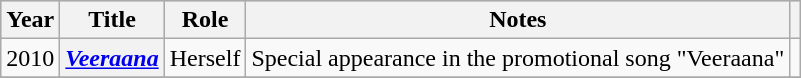<table class="wikitable sortable plainrowheaders">
<tr style="background:#ccc; text-align:center;">
<th scope="col">Year</th>
<th scope="col">Title</th>
<th scope="col">Role</th>
<th scope="col">Notes</th>
<th scope="col" class="unsortable"></th>
</tr>
<tr>
<td>2010</td>
<th scope="row"><em><a href='#'>Veeraana</a></em></th>
<td>Herself</td>
<td>Special appearance in the promotional song "Veeraana"</td>
<td style="text-align: center;"></td>
</tr>
<tr>
</tr>
</table>
